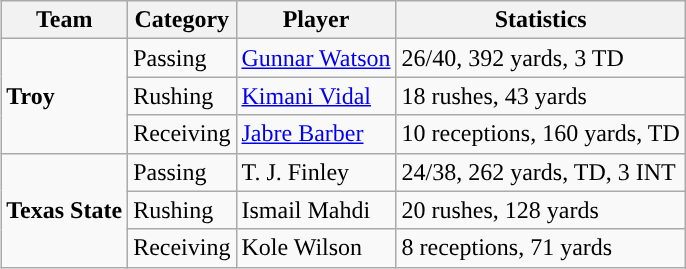<table class="wikitable" style="float: right;">
<tr>
<th>Team</th>
<th>Category</th>
<th>Player</th>
<th>Statistics</th>
</tr>
<tr>
<td rowspan=3><strong>Troy</strong></td>
<td>Passing</td>
<td><a href='#'>Gunnar Watson</a></td>
<td>26/40, 392 yards, 3 TD</td>
</tr>
<tr>
<td>Rushing</td>
<td><a href='#'>Kimani Vidal</a></td>
<td>18 rushes, 43 yards</td>
</tr>
<tr>
<td>Receiving</td>
<td><a href='#'>Jabre Barber</a></td>
<td>10 receptions, 160 yards, TD</td>
</tr>
<tr>
<td rowspan=3><strong>Texas State</strong></td>
<td>Passing</td>
<td>T. J. Finley</td>
<td>24/38, 262 yards, TD, 3 INT</td>
</tr>
<tr>
<td>Rushing</td>
<td>Ismail Mahdi</td>
<td>20 rushes, 128 yards</td>
</tr>
<tr>
<td>Receiving</td>
<td>Kole Wilson</td>
<td>8 receptions, 71 yards</td>
</tr>
</table>
